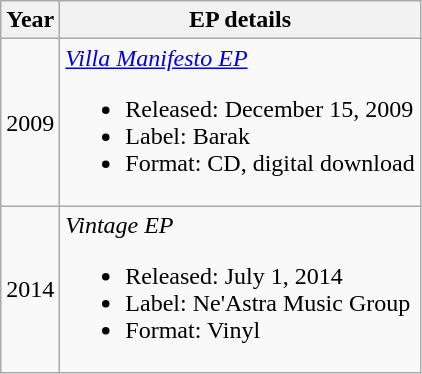<table class="wikitable">
<tr>
<th style="text-align:center;">Year</th>
<th style="text-align:center;">EP details</th>
</tr>
<tr>
<td style="text-align:center;">2009</td>
<td style="text-align:left; vertical-align:top;"><em><a href='#'>Villa Manifesto EP</a></em><br><ul><li>Released: December 15, 2009</li><li>Label: Barak</li><li>Format: CD, digital download</li></ul></td>
</tr>
<tr>
<td style="text-align:center;">2014</td>
<td style="text-align:left; vertical-align:top;"><em>Vintage EP</em><br><ul><li>Released: July 1, 2014</li><li>Label: Ne'Astra Music Group</li><li>Format: Vinyl</li></ul></td>
</tr>
</table>
